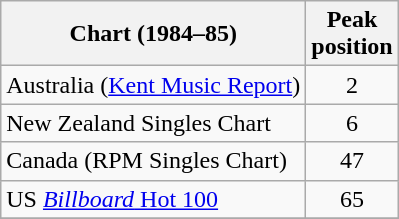<table class="wikitable sortable">
<tr>
<th>Chart (1984–85)</th>
<th>Peak<br>position</th>
</tr>
<tr>
<td>Australia (<a href='#'>Kent Music Report</a>)</td>
<td align="center">2</td>
</tr>
<tr>
<td>New Zealand Singles Chart</td>
<td align="center">6</td>
</tr>
<tr>
<td>Canada (RPM Singles Chart)</td>
<td align="center">47</td>
</tr>
<tr>
<td>US <a href='#'><em>Billboard</em> Hot 100</a></td>
<td align="center">65</td>
</tr>
<tr>
</tr>
</table>
